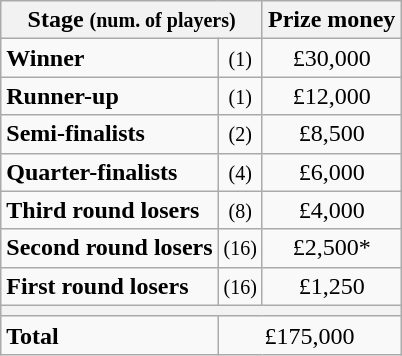<table class="wikitable">
<tr>
<th colspan=2>Stage <small>(num. of players)</small></th>
<th>Prize money</th>
</tr>
<tr>
<td><strong>Winner</strong></td>
<td align=center><small>(1)</small></td>
<td align=center>£30,000</td>
</tr>
<tr>
<td><strong>Runner-up</strong></td>
<td align=center><small>(1)</small></td>
<td align=center>£12,000</td>
</tr>
<tr>
<td><strong>Semi-finalists</strong></td>
<td align=center><small>(2)</small></td>
<td align=center>£8,500</td>
</tr>
<tr>
<td><strong>Quarter-finalists</strong></td>
<td align=center><small>(4)</small></td>
<td align=center>£6,000</td>
</tr>
<tr>
<td><strong>Third round losers</strong></td>
<td align=center><small>(8)</small></td>
<td align=center>£4,000</td>
</tr>
<tr>
<td><strong>Second round losers</strong></td>
<td align=center><small>(16)</small></td>
<td align=center>£2,500*</td>
</tr>
<tr>
<td><strong>First round losers</strong></td>
<td align=center><small>(16)</small></td>
<td align=center>£1,250</td>
</tr>
<tr>
<th colspan=3></th>
</tr>
<tr>
<td><strong>Total</strong></td>
<td align=center colspan=2>£175,000</td>
</tr>
</table>
